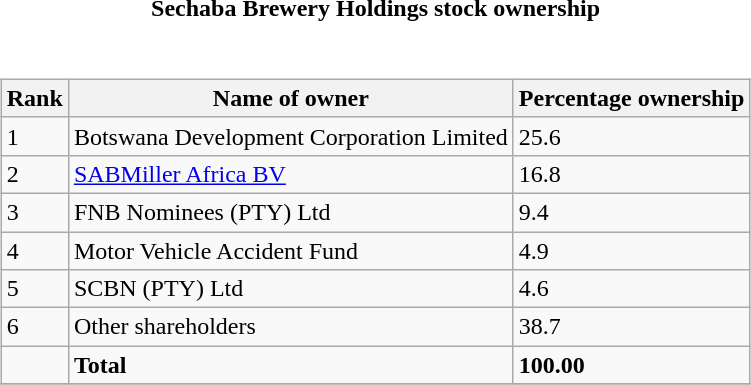<table style="font-size:100%;">
<tr>
<td width="100%" align="center"><strong>Sechaba Brewery Holdings stock ownership</strong></td>
</tr>
<tr valign="top">
<td><br><table class="wikitable sortable" style="margin-left:auto;margin-right:auto">
<tr>
<th style="width:2em;">Rank</th>
<th>Name of owner</th>
<th>Percentage ownership</th>
</tr>
<tr>
<td>1</td>
<td>Botswana Development Corporation Limited</td>
<td>25.6</td>
</tr>
<tr>
<td>2</td>
<td><a href='#'>SABMiller Africa BV</a></td>
<td>16.8</td>
</tr>
<tr>
<td>3</td>
<td>FNB Nominees (PTY) Ltd</td>
<td>9.4</td>
</tr>
<tr>
<td>4</td>
<td>Motor Vehicle Accident Fund</td>
<td>4.9</td>
</tr>
<tr>
<td>5</td>
<td>SCBN (PTY) Ltd</td>
<td>4.6</td>
</tr>
<tr>
<td>6</td>
<td>Other shareholders</td>
<td>38.7</td>
</tr>
<tr>
<td></td>
<td><strong>Total</strong></td>
<td><strong>100.00</strong></td>
</tr>
<tr>
</tr>
</table>
</td>
</tr>
</table>
